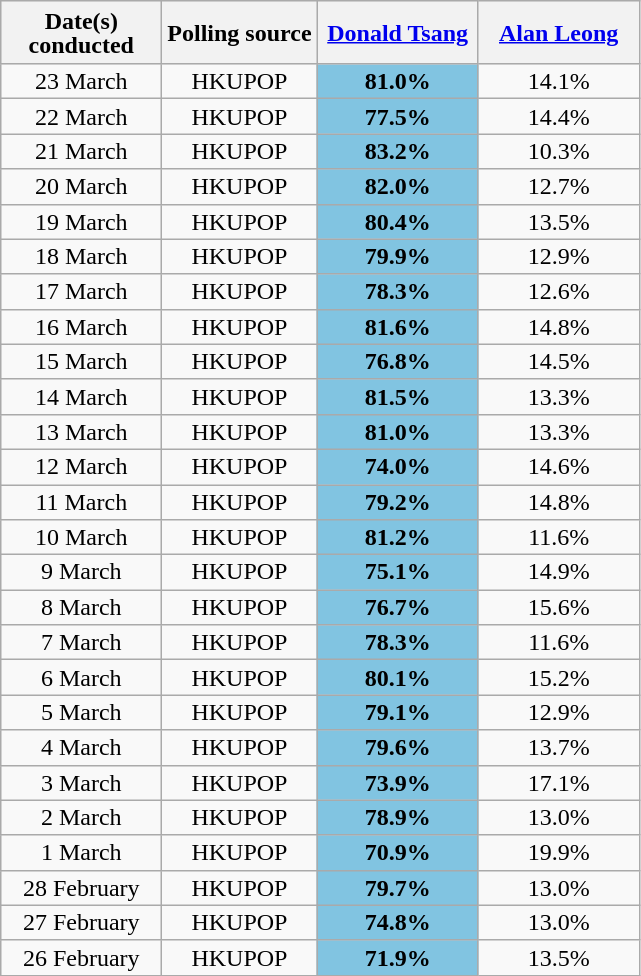<table class="wikitable collapsible" style="text-align:center; font-size:100%; line-height:16px; margin-bottom:0">
<tr style="height:42px; background:#e9e9e9;">
<th width="100px">Date(s)<br>conducted</th>
<th>Polling source</th>
<th width="100px"><a href='#'>Donald Tsang</a></th>
<th width="100px"><a href='#'>Alan Leong</a></th>
</tr>
<tr>
<td>23 March</td>
<td>HKUPOP</td>
<td bgcolor="#81C4E1"><strong>81.0%</strong></td>
<td>14.1%</td>
</tr>
<tr>
<td>22 March</td>
<td>HKUPOP</td>
<td bgcolor="#81C4E1"><strong>77.5%</strong></td>
<td>14.4%</td>
</tr>
<tr>
<td>21 March</td>
<td>HKUPOP</td>
<td bgcolor="#81C4E1"><strong>83.2%</strong></td>
<td>10.3%</td>
</tr>
<tr>
<td>20 March</td>
<td>HKUPOP</td>
<td bgcolor="#81C4E1"><strong>82.0%</strong></td>
<td>12.7%</td>
</tr>
<tr>
<td>19 March</td>
<td>HKUPOP</td>
<td bgcolor="#81C4E1"><strong>80.4%</strong></td>
<td>13.5%</td>
</tr>
<tr>
<td>18 March</td>
<td>HKUPOP</td>
<td bgcolor="#81C4E1"><strong>79.9%</strong></td>
<td>12.9%</td>
</tr>
<tr>
<td>17 March</td>
<td>HKUPOP</td>
<td bgcolor="#81C4E1"><strong>78.3%</strong></td>
<td>12.6%</td>
</tr>
<tr>
<td>16 March</td>
<td>HKUPOP</td>
<td bgcolor="#81C4E1"><strong>81.6%</strong></td>
<td>14.8%</td>
</tr>
<tr>
<td>15 March</td>
<td>HKUPOP</td>
<td bgcolor="#81C4E1"><strong>76.8%</strong></td>
<td>14.5%</td>
</tr>
<tr>
<td>14 March</td>
<td>HKUPOP</td>
<td bgcolor="#81C4E1"><strong>81.5%</strong></td>
<td>13.3%</td>
</tr>
<tr>
<td>13 March</td>
<td>HKUPOP</td>
<td bgcolor="#81C4E1"><strong>81.0%</strong></td>
<td>13.3%</td>
</tr>
<tr>
<td>12 March</td>
<td>HKUPOP</td>
<td bgcolor="#81C4E1"><strong>74.0%</strong></td>
<td>14.6%</td>
</tr>
<tr>
<td>11 March</td>
<td>HKUPOP</td>
<td bgcolor="#81C4E1"><strong>79.2%</strong></td>
<td>14.8%</td>
</tr>
<tr>
<td>10 March</td>
<td>HKUPOP</td>
<td bgcolor="#81C4E1"><strong>81.2%</strong></td>
<td>11.6%</td>
</tr>
<tr>
<td>9 March</td>
<td>HKUPOP</td>
<td bgcolor="#81C4E1"><strong>75.1%</strong></td>
<td>14.9%</td>
</tr>
<tr>
<td>8 March</td>
<td>HKUPOP</td>
<td bgcolor="#81C4E1"><strong>76.7%</strong></td>
<td>15.6%</td>
</tr>
<tr>
<td>7 March</td>
<td>HKUPOP</td>
<td bgcolor="#81C4E1"><strong>78.3%</strong></td>
<td>11.6%</td>
</tr>
<tr>
<td>6 March</td>
<td>HKUPOP</td>
<td bgcolor="#81C4E1"><strong>80.1%</strong></td>
<td>15.2%</td>
</tr>
<tr>
<td>5 March</td>
<td>HKUPOP</td>
<td bgcolor="#81C4E1"><strong>79.1%</strong></td>
<td>12.9%</td>
</tr>
<tr>
<td>4 March</td>
<td>HKUPOP</td>
<td bgcolor="#81C4E1"><strong>79.6%</strong></td>
<td>13.7%</td>
</tr>
<tr>
<td>3 March</td>
<td>HKUPOP</td>
<td bgcolor="#81C4E1"><strong>73.9%</strong></td>
<td>17.1%</td>
</tr>
<tr>
<td>2 March</td>
<td>HKUPOP</td>
<td bgcolor="#81C4E1"><strong>78.9%</strong></td>
<td>13.0%</td>
</tr>
<tr>
<td>1 March</td>
<td>HKUPOP</td>
<td bgcolor="#81C4E1"><strong>70.9%</strong></td>
<td>19.9%</td>
</tr>
<tr>
<td>28 February</td>
<td>HKUPOP</td>
<td bgcolor="#81C4E1"><strong>79.7%</strong></td>
<td>13.0%</td>
</tr>
<tr>
<td>27 February</td>
<td>HKUPOP</td>
<td bgcolor="#81C4E1"><strong>74.8%</strong></td>
<td>13.0%</td>
</tr>
<tr>
<td>26 February</td>
<td>HKUPOP</td>
<td bgcolor="#81C4E1"><strong>71.9%</strong></td>
<td>13.5%</td>
</tr>
</table>
